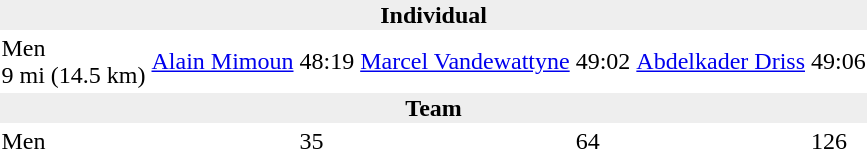<table>
<tr>
<td colspan=7 bgcolor=#eeeeee style=text-align:center;><strong>Individual</strong></td>
</tr>
<tr>
<td>Men<br>9 mi (14.5 km)</td>
<td><a href='#'>Alain Mimoun</a><br></td>
<td>48:19</td>
<td><a href='#'>Marcel Vandewattyne</a><br></td>
<td>49:02</td>
<td><a href='#'>Abdelkader Driss</a><br></td>
<td>49:06</td>
</tr>
<tr>
<td colspan=7 bgcolor=#eeeeee style=text-align:center;><strong>Team</strong></td>
</tr>
<tr>
<td>Men</td>
<td></td>
<td>35</td>
<td></td>
<td>64</td>
<td></td>
<td>126</td>
</tr>
</table>
